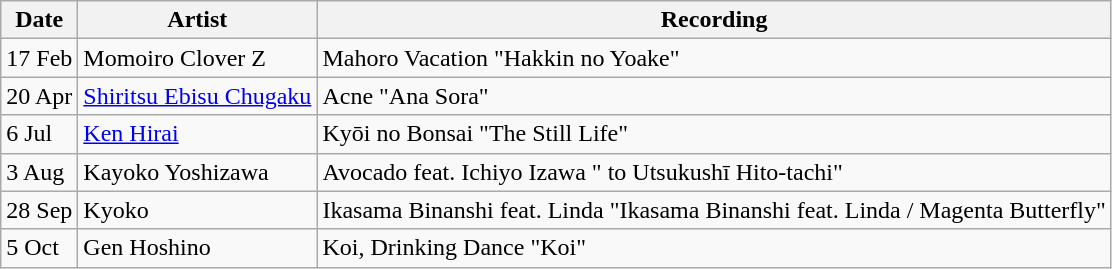<table class="wikitable">
<tr>
<th>Date</th>
<th>Artist</th>
<th>Recording</th>
</tr>
<tr>
<td>17 Feb</td>
<td>Momoiro Clover Z</td>
<td>Mahoro Vacation "Hakkin no Yoake"</td>
</tr>
<tr>
<td>20 Apr</td>
<td><a href='#'>Shiritsu Ebisu Chugaku</a></td>
<td>Acne "Ana Sora"</td>
</tr>
<tr>
<td>6 Jul</td>
<td><a href='#'>Ken Hirai</a></td>
<td>Kyōi no Bonsai "The Still Life"</td>
</tr>
<tr>
<td>3 Aug</td>
<td>Kayoko Yoshizawa</td>
<td>Avocado feat. Ichiyo Izawa " to Utsukushī Hito-tachi"</td>
</tr>
<tr>
<td>28 Sep</td>
<td>Kyoko</td>
<td>Ikasama Binanshi feat. Linda "Ikasama Binanshi feat. Linda / Magenta Butterfly"</td>
</tr>
<tr>
<td>5 Oct</td>
<td>Gen Hoshino</td>
<td>Koi, Drinking Dance "Koi"</td>
</tr>
</table>
